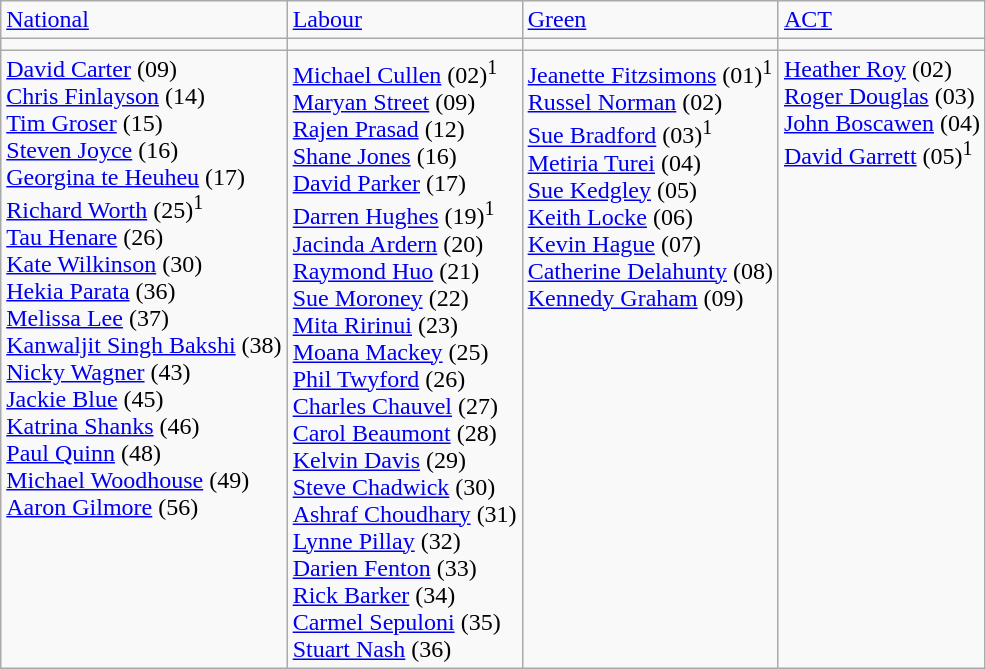<table class=wikitable>
<tr>
<td><a href='#'>National</a></td>
<td><a href='#'>Labour</a></td>
<td><a href='#'>Green</a></td>
<td><a href='#'>ACT</a></td>
</tr>
<tr>
<td bgcolor=></td>
<td bgcolor=></td>
<td bgcolor=></td>
<td bgcolor=></td>
</tr>
<tr valign="top">
<td><a href='#'>David Carter</a> (09)<br><a href='#'>Chris Finlayson</a> (14)<br><a href='#'>Tim Groser</a> (15)<br><a href='#'>Steven Joyce</a> (16)<br><a href='#'>Georgina te Heuheu</a> (17)<br><a href='#'>Richard Worth</a> (25)<sup>1</sup><br><a href='#'>Tau Henare</a> (26)<br><a href='#'>Kate Wilkinson</a> (30)<br><a href='#'>Hekia Parata</a> (36)<br><a href='#'>Melissa Lee</a> (37)<br><a href='#'>Kanwaljit Singh Bakshi</a> (38)<br><a href='#'>Nicky Wagner</a> (43)<br><a href='#'>Jackie Blue</a> (45)<br><a href='#'>Katrina Shanks</a> (46)<br><a href='#'>Paul Quinn</a> (48)<br><a href='#'>Michael Woodhouse</a> (49)<br><a href='#'>Aaron Gilmore</a> (56)</td>
<td><a href='#'>Michael Cullen</a> (02)<sup>1</sup><br><a href='#'>Maryan Street</a> (09)<br><a href='#'>Rajen Prasad</a> (12)<br><a href='#'>Shane Jones</a> (16)<br><a href='#'>David Parker</a> (17)<br><a href='#'>Darren Hughes</a> (19)<sup>1</sup><br><a href='#'>Jacinda Ardern</a> (20)<br><a href='#'>Raymond Huo</a> (21)<br><a href='#'>Sue Moroney</a> (22)<br><a href='#'>Mita Ririnui</a> (23)<br><a href='#'>Moana Mackey</a> (25)<br><a href='#'>Phil Twyford</a> (26)<br><a href='#'>Charles Chauvel</a> (27)<br><a href='#'>Carol Beaumont</a> (28)<br><a href='#'>Kelvin Davis</a> (29)<br><a href='#'>Steve Chadwick</a> (30)<br><a href='#'>Ashraf Choudhary</a> (31)<br><a href='#'>Lynne Pillay</a> (32)<br><a href='#'>Darien Fenton</a> (33)<br><a href='#'>Rick Barker</a> (34)<br><a href='#'>Carmel Sepuloni</a> (35)<br><a href='#'>Stuart Nash</a> (36)</td>
<td><a href='#'>Jeanette Fitzsimons</a> (01)<sup>1</sup><br><a href='#'>Russel Norman</a> (02)<br><a href='#'>Sue Bradford</a> (03)<sup>1</sup><br><a href='#'>Metiria Turei</a> (04)<br><a href='#'>Sue Kedgley</a> (05)<br><a href='#'>Keith Locke</a> (06)<br><a href='#'>Kevin Hague</a> (07)<br><a href='#'>Catherine Delahunty</a> (08)<br><a href='#'>Kennedy Graham</a> (09)</td>
<td><a href='#'>Heather Roy</a> (02)<br><a href='#'>Roger Douglas</a> (03)<br><a href='#'>John Boscawen</a> (04)<br><a href='#'>David Garrett</a> (05)<sup>1</sup></td>
</tr>
</table>
